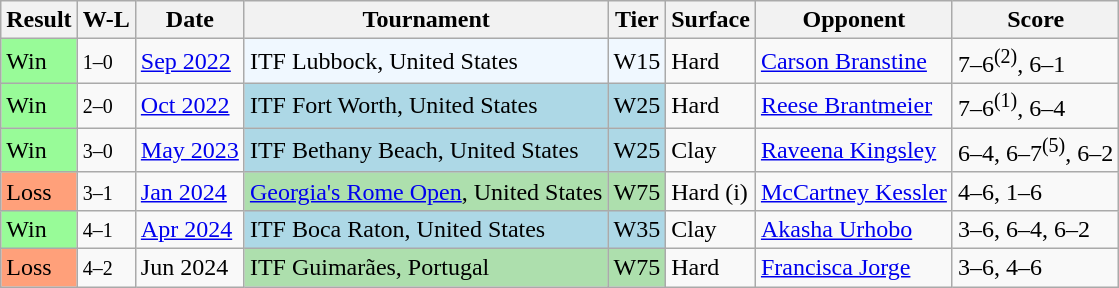<table class="sortable wikitable">
<tr>
<th>Result</th>
<th class=unsortable>W-L</th>
<th>Date</th>
<th>Tournament</th>
<th>Tier</th>
<th>Surface</th>
<th>Opponent</th>
<th class=unsortable>Score</th>
</tr>
<tr>
<td style="background:#98fb98;">Win</td>
<td><small>1–0</small></td>
<td><a href='#'>Sep 2022</a></td>
<td style="background:#f0f8ff;">ITF Lubbock, United States</td>
<td style="background:#f0f8ff;">W15</td>
<td>Hard</td>
<td> <a href='#'>Carson Branstine</a></td>
<td>7–6<sup>(2)</sup>, 6–1</td>
</tr>
<tr>
<td style="background:#98fb98;">Win</td>
<td><small>2–0</small></td>
<td><a href='#'>Oct 2022</a></td>
<td style="background:lightblue;">ITF Fort Worth, United States</td>
<td style="background:lightblue;">W25</td>
<td>Hard</td>
<td> <a href='#'>Reese Brantmeier</a></td>
<td>7–6<sup>(1)</sup>, 6–4</td>
</tr>
<tr>
<td style="background:#98fb98;">Win</td>
<td><small>3–0</small></td>
<td><a href='#'>May 2023</a></td>
<td style="background:lightblue;">ITF Bethany Beach, United States</td>
<td style="background:lightblue;">W25</td>
<td>Clay</td>
<td> <a href='#'>Raveena Kingsley</a></td>
<td>6–4, 6–7<sup>(5)</sup>, 6–2</td>
</tr>
<tr>
<td style="background:#ffa07a;">Loss</td>
<td><small>3–1</small></td>
<td><a href='#'>Jan 2024</a></td>
<td style="background:#addfad;"><a href='#'>Georgia's Rome Open</a>, United States</td>
<td style="background:#addfad;">W75</td>
<td>Hard (i)</td>
<td> <a href='#'>McCartney Kessler</a></td>
<td>4–6, 1–6</td>
</tr>
<tr>
<td style="background:#98fb98;">Win</td>
<td><small>4–1</small></td>
<td><a href='#'>Apr 2024</a></td>
<td style="background:lightblue;">ITF Boca Raton, United States</td>
<td style="background:lightblue;">W35</td>
<td>Clay</td>
<td> <a href='#'>Akasha Urhobo</a></td>
<td>3–6, 6–4, 6–2</td>
</tr>
<tr>
<td style="background:#ffa07a;">Loss</td>
<td><small>4–2</small></td>
<td>Jun 2024</td>
<td style="background:#addfad;">ITF Guimarães, Portugal</td>
<td style="background:#addfad;">W75</td>
<td>Hard</td>
<td> <a href='#'>Francisca Jorge</a></td>
<td>3–6, 4–6</td>
</tr>
</table>
